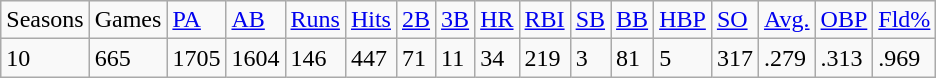<table class="wikitable">
<tr>
<td>Seasons</td>
<td>Games</td>
<td><a href='#'>PA</a></td>
<td><a href='#'>AB</a></td>
<td><a href='#'>Runs</a></td>
<td><a href='#'>Hits</a></td>
<td><a href='#'>2B</a></td>
<td><a href='#'>3B</a></td>
<td><a href='#'>HR</a></td>
<td><a href='#'>RBI</a></td>
<td><a href='#'>SB</a></td>
<td><a href='#'>BB</a></td>
<td><a href='#'>HBP</a></td>
<td><a href='#'>SO</a></td>
<td><a href='#'>Avg.</a></td>
<td><a href='#'>OBP</a></td>
<td><a href='#'>Fld%</a></td>
</tr>
<tr>
<td>10</td>
<td>665</td>
<td>1705</td>
<td>1604</td>
<td>146</td>
<td>447</td>
<td>71</td>
<td>11</td>
<td>34</td>
<td>219</td>
<td>3</td>
<td>81</td>
<td>5</td>
<td>317</td>
<td>.279</td>
<td>.313</td>
<td>.969</td>
</tr>
</table>
